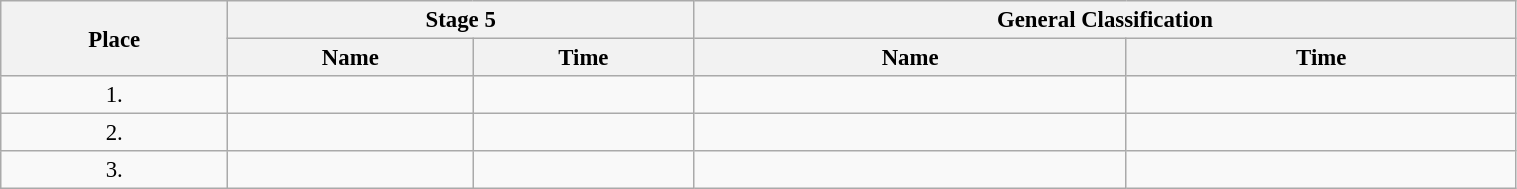<table class=wikitable style="font-size:95%" width="80%">
<tr>
<th rowspan="2">Place</th>
<th colspan="2">Stage 5</th>
<th colspan="2">General Classification</th>
</tr>
<tr>
<th>Name</th>
<th>Time</th>
<th>Name</th>
<th>Time</th>
</tr>
<tr>
<td align="center">1.</td>
<td></td>
<td></td>
<td></td>
<td></td>
</tr>
<tr>
<td align="center">2.</td>
<td></td>
<td></td>
<td></td>
<td></td>
</tr>
<tr>
<td align="center">3.</td>
<td></td>
<td></td>
<td></td>
<td></td>
</tr>
</table>
